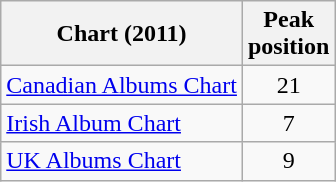<table class="wikitable">
<tr>
<th>Chart (2011)</th>
<th>Peak<br>position</th>
</tr>
<tr>
<td><a href='#'>Canadian Albums Chart</a></td>
<td style="text-align:center;">21</td>
</tr>
<tr>
<td><a href='#'>Irish Album Chart</a></td>
<td style="text-align:center;">7</td>
</tr>
<tr>
<td><a href='#'>UK Albums Chart</a></td>
<td style="text-align:center;">9</td>
</tr>
</table>
